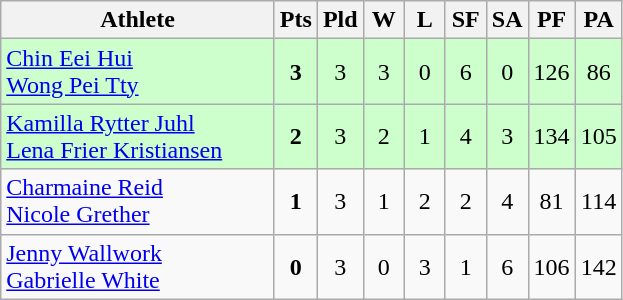<table class=wikitable style="text-align:center">
<tr>
<th width=175>Athlete</th>
<th width=20>Pts</th>
<th width=20>Pld</th>
<th width=20>W</th>
<th width=20>L</th>
<th width=20>SF</th>
<th width=20>SA</th>
<th width=20>PF</th>
<th width=20>PA</th>
</tr>
<tr bgcolor=ccffcc>
<td style="text-align:left"> <a href='#'>Chin Eei Hui</a><br> <a href='#'>Wong Pei Tty</a></td>
<td><strong>3</strong></td>
<td>3</td>
<td>3</td>
<td>0</td>
<td>6</td>
<td>0</td>
<td>126</td>
<td>86</td>
</tr>
<tr bgcolor=ccffcc>
<td style="text-align:left"> <a href='#'>Kamilla Rytter Juhl</a><br> <a href='#'>Lena Frier Kristiansen</a></td>
<td><strong>2</strong></td>
<td>3</td>
<td>2</td>
<td>1</td>
<td>4</td>
<td>3</td>
<td>134</td>
<td>105</td>
</tr>
<tr bgcolor=>
<td style="text-align:left"> <a href='#'>Charmaine Reid</a><br> <a href='#'>Nicole Grether</a></td>
<td><strong>1</strong></td>
<td>3</td>
<td>1</td>
<td>2</td>
<td>2</td>
<td>4</td>
<td>81</td>
<td>114</td>
</tr>
<tr bgcolor=>
<td style="text-align:left"> <a href='#'>Jenny Wallwork</a><br> <a href='#'>Gabrielle White</a></td>
<td><strong>0</strong></td>
<td>3</td>
<td>0</td>
<td>3</td>
<td>1</td>
<td>6</td>
<td>106</td>
<td>142</td>
</tr>
</table>
